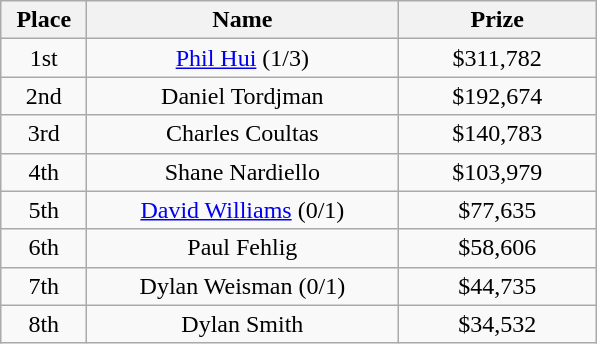<table class="wikitable">
<tr>
<th width="50">Place</th>
<th width="200">Name</th>
<th width="125">Prize</th>
</tr>
<tr>
<td align = "center">1st</td>
<td align = "center"> <a href='#'>Phil Hui</a> (1/3)</td>
<td align = "center">$311,782</td>
</tr>
<tr>
<td align = "center">2nd</td>
<td align = "center"> Daniel Tordjman</td>
<td align = "center">$192,674</td>
</tr>
<tr>
<td align = "center">3rd</td>
<td align = "center"> Charles Coultas</td>
<td align = "center">$140,783</td>
</tr>
<tr>
<td align = "center">4th</td>
<td align = "center"> Shane Nardiello</td>
<td align = "center">$103,979</td>
</tr>
<tr>
<td align = "center">5th</td>
<td align = "center"> <a href='#'> David Williams</a> (0/1)</td>
<td align = "center">$77,635</td>
</tr>
<tr>
<td align = "center">6th</td>
<td align = "center"> Paul Fehlig</td>
<td align = "center">$58,606</td>
</tr>
<tr>
<td align = "center">7th</td>
<td align = "center"> Dylan Weisman (0/1)</td>
<td align = "center">$44,735</td>
</tr>
<tr>
<td align = "center">8th</td>
<td align = "center"> Dylan Smith</td>
<td align = "center">$34,532</td>
</tr>
</table>
